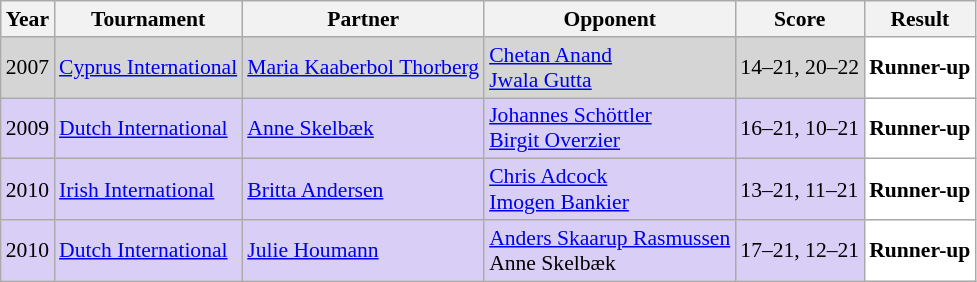<table class="sortable wikitable" style="font-size: 90%;">
<tr>
<th>Year</th>
<th>Tournament</th>
<th>Partner</th>
<th>Opponent</th>
<th>Score</th>
<th>Result</th>
</tr>
<tr style="background:#D5D5D5">
<td align="center">2007</td>
<td align="left"><a href='#'>Cyprus International</a></td>
<td align="left"> <a href='#'>Maria Kaaberbol Thorberg</a></td>
<td align="left"> <a href='#'>Chetan Anand</a><br> <a href='#'>Jwala Gutta</a></td>
<td align="left">14–21, 20–22</td>
<td style="text-align:left; background:white"> <strong>Runner-up</strong></td>
</tr>
<tr style="background:#D8CEF6">
<td align="center">2009</td>
<td align="left"><a href='#'>Dutch International</a></td>
<td align="left"> <a href='#'>Anne Skelbæk</a></td>
<td align="left"> <a href='#'>Johannes Schöttler</a><br> <a href='#'>Birgit Overzier</a></td>
<td align="left">16–21, 10–21</td>
<td style="text-align:left; background:white"> <strong>Runner-up</strong></td>
</tr>
<tr style="background:#D8CEF6">
<td align="center">2010</td>
<td align="left"><a href='#'>Irish International</a></td>
<td align="left"> <a href='#'>Britta Andersen</a></td>
<td align="left"> <a href='#'>Chris Adcock</a><br> <a href='#'>Imogen Bankier</a></td>
<td align="left">13–21, 11–21</td>
<td style="text-align:left; background:white"> <strong>Runner-up</strong></td>
</tr>
<tr style="background:#D8CEF6">
<td align="center">2010</td>
<td align="left"><a href='#'>Dutch International</a></td>
<td align="left"> <a href='#'>Julie Houmann</a></td>
<td align="left"> <a href='#'>Anders Skaarup Rasmussen</a><br> Anne Skelbæk</td>
<td align="left">17–21, 12–21</td>
<td style="text-align:left; background:white"> <strong>Runner-up</strong></td>
</tr>
</table>
